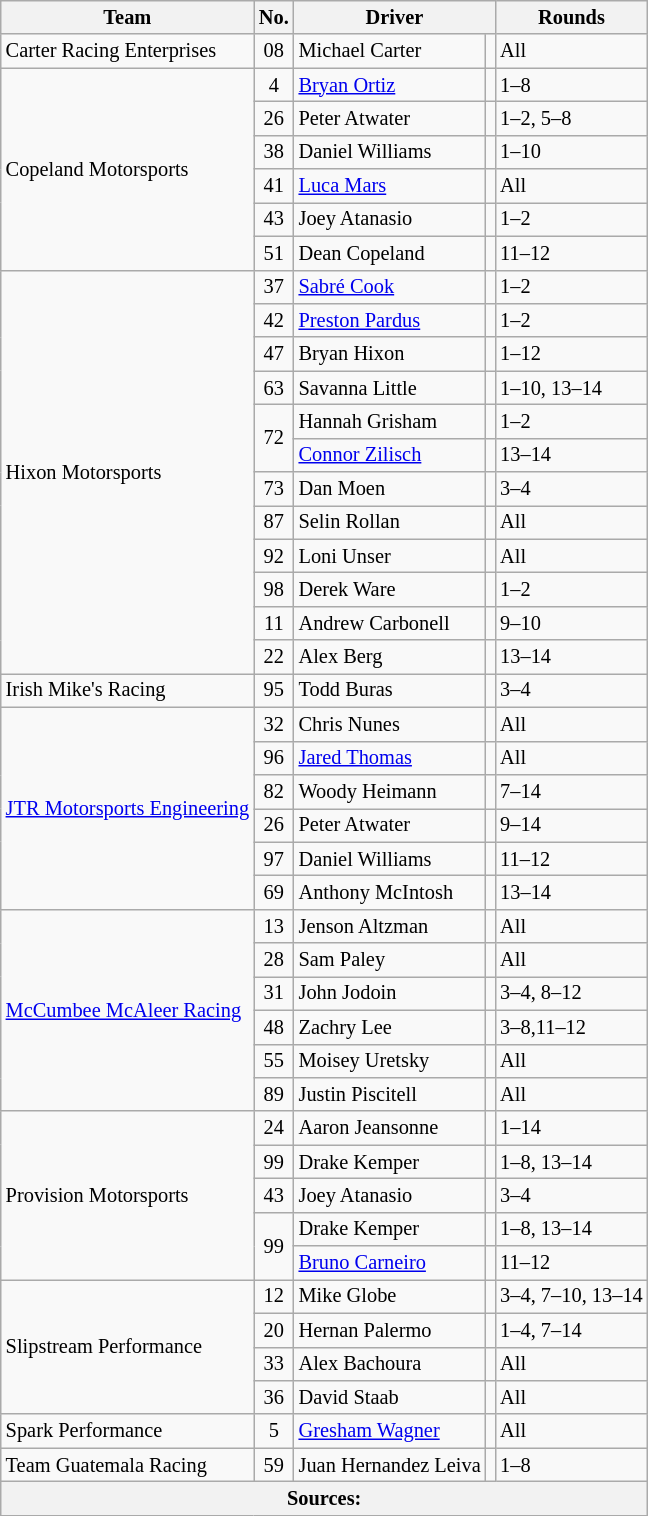<table class="wikitable" style="font-size: 85%;">
<tr>
<th>Team</th>
<th>No.</th>
<th colspan="2">Driver</th>
<th>Rounds</th>
</tr>
<tr>
<td> Carter Racing Enterprises</td>
<td align="center">08</td>
<td> Michael Carter</td>
<td></td>
<td>All</td>
</tr>
<tr>
<td rowspan="6"> Copeland Motorsports</td>
<td align="center">4</td>
<td> <a href='#'>Bryan Ortiz</a></td>
<td></td>
<td>1–8</td>
</tr>
<tr>
<td align="center">26</td>
<td> Peter Atwater</td>
<td></td>
<td>1–2, 5–8</td>
</tr>
<tr>
<td align="center">38</td>
<td> Daniel Williams</td>
<td></td>
<td>1–10</td>
</tr>
<tr>
<td align="center">41</td>
<td> <a href='#'>Luca Mars</a></td>
<td></td>
<td>All</td>
</tr>
<tr>
<td align="center">43</td>
<td> Joey Atanasio</td>
<td></td>
<td>1–2</td>
</tr>
<tr>
<td align="center">51</td>
<td> Dean Copeland</td>
<td></td>
<td>11–12</td>
</tr>
<tr>
<td rowspan="12"> Hixon Motorsports</td>
<td align="center">37</td>
<td> <a href='#'>Sabré Cook</a></td>
<td></td>
<td>1–2</td>
</tr>
<tr>
<td align="center">42</td>
<td> <a href='#'>Preston Pardus</a></td>
<td></td>
<td>1–2</td>
</tr>
<tr>
<td align="center">47</td>
<td> Bryan Hixon</td>
<td></td>
<td>1–12</td>
</tr>
<tr>
<td align="center">63</td>
<td> Savanna Little</td>
<td></td>
<td>1–10, 13–14</td>
</tr>
<tr>
<td rowspan="2" align="center">72</td>
<td> Hannah Grisham</td>
<td></td>
<td>1–2</td>
</tr>
<tr>
<td> <a href='#'>Connor Zilisch</a></td>
<td></td>
<td>13–14</td>
</tr>
<tr>
<td align="center">73</td>
<td> Dan Moen</td>
<td></td>
<td>3–4</td>
</tr>
<tr>
<td align="center">87</td>
<td> Selin Rollan</td>
<td></td>
<td>All</td>
</tr>
<tr>
<td align="center">92</td>
<td> Loni Unser</td>
<td></td>
<td>All</td>
</tr>
<tr>
<td align="center">98</td>
<td> Derek Ware</td>
<td></td>
<td>1–2</td>
</tr>
<tr>
<td align="center">11</td>
<td> Andrew Carbonell</td>
<td></td>
<td>9–10</td>
</tr>
<tr>
<td align="center">22</td>
<td> Alex Berg</td>
<td></td>
<td>13–14</td>
</tr>
<tr>
<td> Irish Mike's Racing</td>
<td align="center">95</td>
<td> Todd Buras</td>
<td></td>
<td>3–4</td>
</tr>
<tr>
<td rowspan="6"> <a href='#'>JTR Motorsports Engineering</a></td>
<td align="center">32</td>
<td> Chris Nunes</td>
<td></td>
<td>All</td>
</tr>
<tr>
<td align="center">96</td>
<td> <a href='#'>Jared Thomas</a></td>
<td></td>
<td>All</td>
</tr>
<tr>
<td align="center">82</td>
<td> Woody Heimann</td>
<td></td>
<td>7–14</td>
</tr>
<tr>
<td align="center">26</td>
<td> Peter Atwater</td>
<td></td>
<td>9–14</td>
</tr>
<tr>
<td align="center">97</td>
<td> Daniel Williams</td>
<td></td>
<td>11–12</td>
</tr>
<tr>
<td align="center">69</td>
<td> Anthony McIntosh</td>
<td></td>
<td>13–14</td>
</tr>
<tr>
<td rowspan="6"> <a href='#'>McCumbee McAleer Racing</a></td>
<td align="center">13</td>
<td> Jenson Altzman</td>
<td></td>
<td>All</td>
</tr>
<tr>
<td align="center">28</td>
<td> Sam Paley</td>
<td></td>
<td>All</td>
</tr>
<tr>
<td align="center">31</td>
<td> John Jodoin</td>
<td></td>
<td>3–4, 8–12</td>
</tr>
<tr>
<td align="center">48</td>
<td> Zachry Lee</td>
<td></td>
<td>3–8,11–12</td>
</tr>
<tr>
<td align="center">55</td>
<td> Moisey Uretsky</td>
<td></td>
<td>All</td>
</tr>
<tr>
<td align="center">89</td>
<td> Justin Piscitell</td>
<td></td>
<td>All</td>
</tr>
<tr>
<td rowspan="5"> Provision Motorsports</td>
<td align="center">24</td>
<td> Aaron Jeansonne</td>
<td></td>
<td>1–14</td>
</tr>
<tr>
<td align="center">99</td>
<td> Drake Kemper</td>
<td></td>
<td>1–8, 13–14</td>
</tr>
<tr>
<td align="center">43</td>
<td> Joey Atanasio</td>
<td></td>
<td>3–4</td>
</tr>
<tr>
<td rowspan="2" align="center">99</td>
<td> Drake Kemper</td>
<td></td>
<td>1–8, 13–14</td>
</tr>
<tr>
<td> <a href='#'>Bruno Carneiro</a></td>
<td></td>
<td>11–12</td>
</tr>
<tr>
<td rowspan="4"> Slipstream Performance</td>
<td align="center">12</td>
<td> Mike Globe</td>
<td></td>
<td>3–4, 7–10, 13–14</td>
</tr>
<tr>
<td align="center">20</td>
<td> Hernan Palermo</td>
<td></td>
<td>1–4, 7–14</td>
</tr>
<tr>
<td align="center">33</td>
<td> Alex Bachoura</td>
<td></td>
<td>All</td>
</tr>
<tr>
<td align="center">36</td>
<td> David Staab</td>
<td></td>
<td>All</td>
</tr>
<tr>
<td> Spark Performance</td>
<td align="center">5</td>
<td> <a href='#'>Gresham Wagner</a></td>
<td></td>
<td>All</td>
</tr>
<tr>
<td> Team Guatemala Racing</td>
<td align="center">59</td>
<td> Juan Hernandez Leiva</td>
<td></td>
<td>1–8</td>
</tr>
<tr>
<th colspan="5">Sources: </th>
</tr>
</table>
